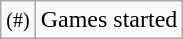<table class="wikitable">
<tr>
<td align="center"><small>(#)</small></td>
<td>Games started</td>
</tr>
</table>
